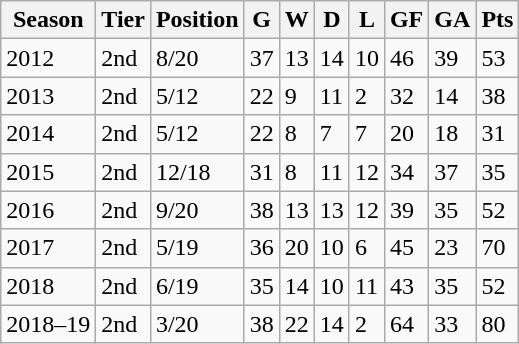<table class="wikitable">
<tr>
<th>Season</th>
<th>Tier</th>
<th>Position</th>
<th>G</th>
<th>W</th>
<th>D</th>
<th>L</th>
<th>GF</th>
<th>GA</th>
<th>Pts</th>
</tr>
<tr>
<td>2012</td>
<td>2nd</td>
<td>8/20</td>
<td>37</td>
<td>13</td>
<td>14</td>
<td>10</td>
<td>46</td>
<td>39</td>
<td>53</td>
</tr>
<tr>
<td>2013</td>
<td>2nd</td>
<td>5/12</td>
<td>22</td>
<td>9</td>
<td>11</td>
<td>2</td>
<td>32</td>
<td>14</td>
<td>38</td>
</tr>
<tr>
<td>2014</td>
<td>2nd</td>
<td>5/12</td>
<td>22</td>
<td>8</td>
<td>7</td>
<td>7</td>
<td>20</td>
<td>18</td>
<td>31</td>
</tr>
<tr>
<td>2015</td>
<td>2nd</td>
<td>12/18</td>
<td>31</td>
<td>8</td>
<td>11</td>
<td>12</td>
<td>34</td>
<td>37</td>
<td>35</td>
</tr>
<tr>
<td>2016</td>
<td>2nd</td>
<td>9/20</td>
<td>38</td>
<td>13</td>
<td>13</td>
<td>12</td>
<td>39</td>
<td>35</td>
<td>52</td>
</tr>
<tr>
<td>2017</td>
<td>2nd</td>
<td>5/19</td>
<td>36</td>
<td>20</td>
<td>10</td>
<td>6</td>
<td>45</td>
<td>23</td>
<td>70</td>
</tr>
<tr>
<td>2018</td>
<td>2nd</td>
<td>6/19</td>
<td>35</td>
<td>14</td>
<td>10</td>
<td>11</td>
<td>43</td>
<td>35</td>
<td>52</td>
</tr>
<tr>
<td>2018–19</td>
<td>2nd</td>
<td>3/20</td>
<td>38</td>
<td>22</td>
<td>14</td>
<td>2</td>
<td>64</td>
<td>33</td>
<td>80</td>
</tr>
</table>
